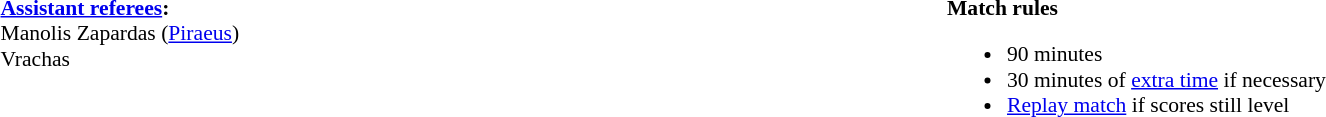<table width=100% style="font-size: 90%">
<tr>
<td width=50% valign=top><br><strong><a href='#'>Assistant referees</a>:</strong>
<br>Manolis Zapardas (<a href='#'>Piraeus</a>)
<br>Vrachas</td>
<td width=50% valign=top><br><strong>Match rules</strong><ul><li>90 minutes</li><li>30 minutes of <a href='#'>extra time</a> if necessary</li><li><a href='#'>Replay match</a> if scores still level</li></ul></td>
</tr>
</table>
